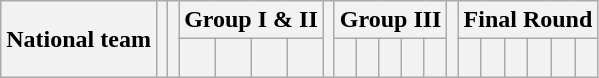<table class="wikitable sortable" style="text-align:center">
<tr>
<th rowspan="2">National team</th>
<th rowspan="2"><small></small></th>
<th rowspan="2"><small></small></th>
<th colspan="4">Group I & II </th>
<th class="unsortable" rowspan="2"></th>
<th colspan="5">Group III</th>
<th class="unsortable" rowspan="2"></th>
<th colspan="6">Final Round </th>
</tr>
<tr>
<th><small></small></th>
<th><small></small></th>
<th><small></small></th>
<th><small></small></th>
<th><small></small></th>
<th><small></small></th>
<th><small></small></th>
<th><small></small></th>
<th><small></small></th>
<th></th>
<th></th>
<th></th>
<th></th>
<th></th>
<th><br>					




































</th>
</tr>
</table>
